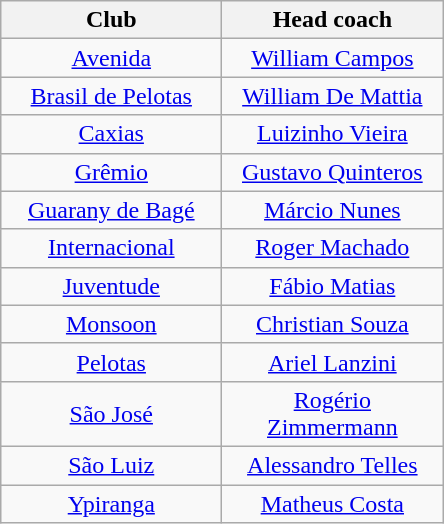<table class="wikitable sortable" style="text-align:center">
<tr>
<th width="140">Club</th>
<th width="140">Head coach</th>
</tr>
<tr>
<td><a href='#'>Avenida</a></td>
<td><a href='#'>William Campos</a></td>
</tr>
<tr>
<td><a href='#'>Brasil de Pelotas</a></td>
<td><a href='#'>William De Mattia</a></td>
</tr>
<tr>
<td><a href='#'>Caxias</a></td>
<td><a href='#'>Luizinho Vieira</a></td>
</tr>
<tr>
<td><a href='#'>Grêmio</a></td>
<td><a href='#'>Gustavo Quinteros</a></td>
</tr>
<tr>
<td><a href='#'>Guarany de Bagé</a></td>
<td><a href='#'>Márcio Nunes</a></td>
</tr>
<tr>
<td><a href='#'>Internacional</a></td>
<td><a href='#'>Roger Machado</a></td>
</tr>
<tr>
<td><a href='#'>Juventude</a></td>
<td><a href='#'>Fábio Matias</a></td>
</tr>
<tr>
<td><a href='#'>Monsoon</a></td>
<td><a href='#'>Christian Souza</a></td>
</tr>
<tr>
<td><a href='#'>Pelotas</a></td>
<td><a href='#'>Ariel Lanzini</a></td>
</tr>
<tr>
<td><a href='#'>São José</a></td>
<td><a href='#'>Rogério Zimmermann</a></td>
</tr>
<tr>
<td><a href='#'>São Luiz</a></td>
<td><a href='#'>Alessandro Telles</a></td>
</tr>
<tr>
<td><a href='#'>Ypiranga</a></td>
<td><a href='#'>Matheus Costa</a></td>
</tr>
</table>
